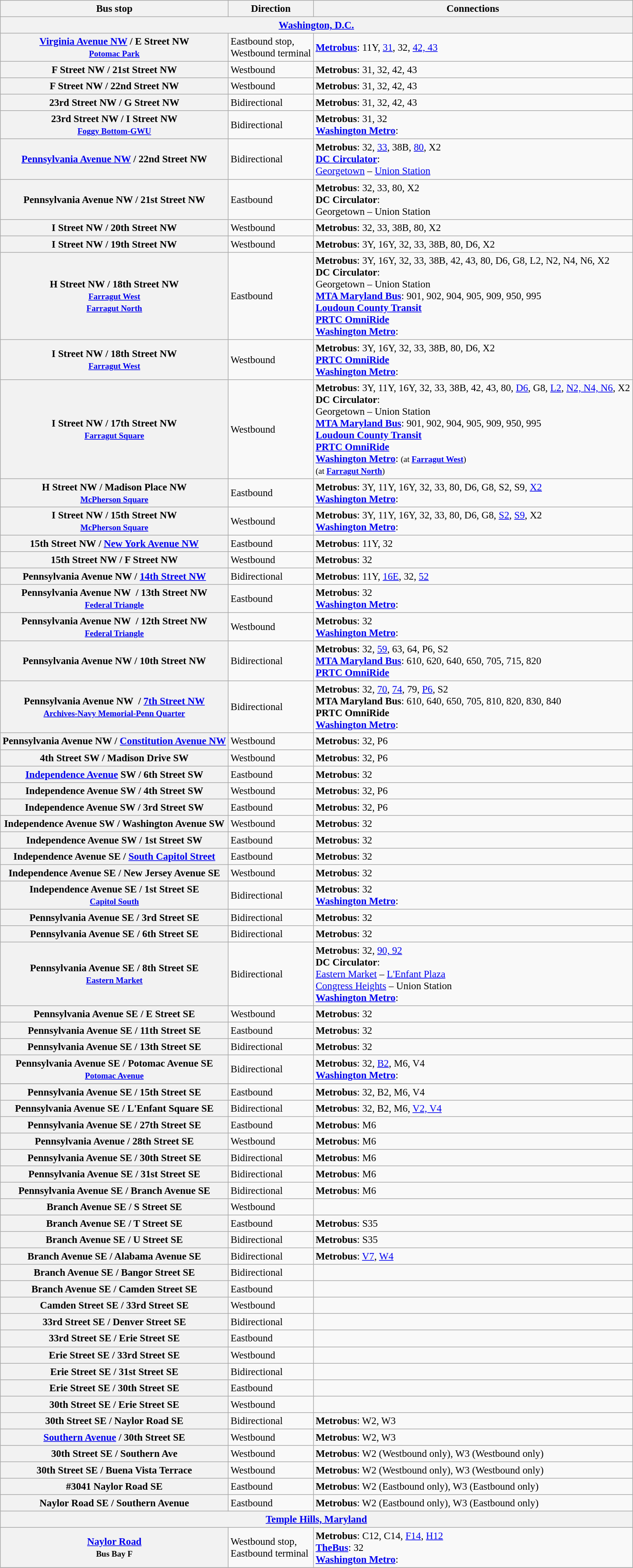<table class="wikitable collapsible collapsed" style="font-size: 95%;">
<tr>
<th>Bus stop</th>
<th>Direction</th>
<th>Connections</th>
</tr>
<tr>
<th colspan="3"><a href='#'>Washington, D.C.</a></th>
</tr>
<tr>
<th><a href='#'>Virginia Avenue NW</a> / E Street NW<br><small><a href='#'>Potomac Park</a></small></th>
<td>Eastbound stop,<br>Westbound terminal</td>
<td> <strong><a href='#'>Metrobus</a></strong>: 11Y, <a href='#'>31</a>, 32, <a href='#'>42, 43</a></td>
</tr>
<tr>
<th>F Street NW / 21st Street NW</th>
<td>Westbound</td>
<td> <strong>Metrobus</strong>: 31, 32, 42, 43</td>
</tr>
<tr>
<th>F Street NW / 22nd Street NW</th>
<td>Westbound</td>
<td> <strong>Metrobus</strong>: 31, 32, 42, 43</td>
</tr>
<tr>
<th>23rd Street NW / G Street NW</th>
<td>Bidirectional</td>
<td> <strong>Metrobus</strong>: 31, 32, 42, 43</td>
</tr>
<tr>
<th>23rd Street NW / I Street NW<br><small><a href='#'>Foggy Bottom-GWU</a></small></th>
<td>Bidirectional</td>
<td> <strong>Metrobus</strong>: 31, 32<br> <strong><a href='#'>Washington Metro</a></strong>:   </td>
</tr>
<tr>
<th><a href='#'>Pennsylvania Avenue NW</a> / 22nd Street NW</th>
<td>Bidirectional</td>
<td> <strong>Metrobus</strong>: 32, <a href='#'>33</a>, 38B, <a href='#'>80</a>, X2<br>  <strong><a href='#'>DC Circulator</a></strong>: <br> <a href='#'>Georgetown</a> – <a href='#'>Union Station</a></td>
</tr>
<tr>
<th>Pennsylvania Avenue NW / 21st Street NW</th>
<td>Eastbound</td>
<td> <strong>Metrobus</strong>: 32, 33, 80, X2<br>  <strong>DC Circulator</strong>: <br> Georgetown – Union Station</td>
</tr>
<tr>
<th>I Street NW / 20th Street NW</th>
<td>Westbound</td>
<td> <strong>Metrobus</strong>: 32, 33, 38B, 80, X2</td>
</tr>
<tr>
<th>I Street NW / 19th Street NW</th>
<td>Westbound</td>
<td> <strong>Metrobus</strong>: 3Y, 16Y, 32, 33, 38B, 80, D6, X2</td>
</tr>
<tr>
<th>H Street NW / 18th Street NW<br><small><a href='#'>Farragut West</a><br><a href='#'>Farragut North</a></small></th>
<td>Eastbound</td>
<td> <strong>Metrobus</strong>: 3Y, 16Y, 32, 33, 38B, 42, 43, 80, D6, G8, L2, N2, N4, N6, X2<br> <strong>DC Circulator</strong>: <br> Georgetown – Union Station<br> <strong><a href='#'>MTA Maryland Bus</a></strong>: 901, 902, 904, 905, 909, 950, 995<br> <strong><a href='#'>Loudoun County Transit</a></strong><br> <strong><a href='#'>PRTC OmniRide</a></strong><br>  <strong><a href='#'>Washington Metro</a></strong>:    </td>
</tr>
<tr>
<th>I Street NW / 18th Street NW<br><small><a href='#'>Farragut West</a></small></th>
<td>Westbound</td>
<td> <strong>Metrobus</strong>: 3Y, 16Y, 32, 33, 38B, 80, D6, X2<br> <strong><a href='#'>PRTC OmniRide</a></strong><br>  <strong><a href='#'>Washington Metro</a></strong>:   </td>
</tr>
<tr>
<th>I Street NW / 17th Street NW<br><small><a href='#'>Farragut Square</a></small></th>
<td>Westbound</td>
<td> <strong>Metrobus</strong>: 3Y, 11Y, 16Y, 32, 33, 38B, 42, 43, 80, <a href='#'>D6</a>, G8, <a href='#'>L2</a>, <a href='#'>N2, N4, N6</a>, X2<br> <strong>DC Circulator</strong>: <br> Georgetown – Union Station<br> <strong><a href='#'>MTA Maryland Bus</a></strong>: 901, 902, 904, 905, 909, 950, 995<br> <strong><a href='#'>Loudoun County Transit</a></strong><br> <strong><a href='#'>PRTC OmniRide</a></strong><br> <strong><a href='#'>Washington Metro</a></strong>:    <small>(at <strong><a href='#'>Farragut West</a></strong>)<br></small>  <small>(at <strong><a href='#'>Farragut North</a></strong>)</small><br></td>
</tr>
<tr>
<th>H Street NW / Madison Place NW<br><small><a href='#'>McPherson Square</a></small></th>
<td>Eastbound</td>
<td> <strong>Metrobus</strong>: 3Y, 11Y, 16Y, 32, 33, 80, D6, G8, S2, S9, <a href='#'>X2</a><br> <strong><a href='#'>Washington Metro</a></strong>:   </td>
</tr>
<tr>
<th>I Street NW / 15th Street NW<br><small><a href='#'>McPherson Square</a></small></th>
<td>Westbound</td>
<td> <strong>Metrobus</strong>: 3Y, 11Y, 16Y, 32, 33, 80, D6, G8, <a href='#'>S2</a>, <a href='#'>S9</a>, X2 <br> <strong><a href='#'>Washington Metro</a></strong>:   </td>
</tr>
<tr>
<th>15th Street NW / <a href='#'>New York Avenue NW</a></th>
<td>Eastbound</td>
<td> <strong>Metrobus</strong>: 11Y, 32</td>
</tr>
<tr>
<th>15th Street NW / F Street NW</th>
<td>Westbound</td>
<td> <strong>Metrobus</strong>: 32</td>
</tr>
<tr>
<th>Pennsylvania Avenue NW / <a href='#'>14th Street NW</a></th>
<td>Bidirectional</td>
<td> <strong>Metrobus</strong>: 11Y, <a href='#'>16E</a>, 32, <a href='#'>52</a></td>
</tr>
<tr>
<th>Pennsylvania Avenue NW  / 13th Street NW <br><small><a href='#'>Federal Triangle</a></small></th>
<td>Eastbound</td>
<td> <strong>Metrobus</strong>: 32<br> <strong><a href='#'>Washington Metro</a></strong>:   </td>
</tr>
<tr>
<th>Pennsylvania Avenue NW  / 12th Street NW <br><small><a href='#'>Federal Triangle</a></small></th>
<td>Westbound</td>
<td> <strong>Metrobus</strong>: 32<br> <strong><a href='#'>Washington Metro</a></strong>:   </td>
</tr>
<tr>
<th>Pennsylvania Avenue NW / 10th Street NW</th>
<td>Bidirectional</td>
<td> <strong>Metrobus</strong>: 32, <a href='#'>59</a>, 63, 64, P6, S2<br>  <strong><a href='#'>MTA Maryland Bus</a></strong>: 610, 620, 640, 650, 705, 715, 820<br>  <strong><a href='#'>PRTC OmniRide</a></strong></td>
</tr>
<tr>
<th>Pennsylvania Avenue NW  / <a href='#'>7th Street NW</a><br><small><a href='#'>Archives-Navy Memorial-Penn Quarter</a></small></th>
<td>Bidirectional</td>
<td> <strong>Metrobus</strong>: 32, <a href='#'>70</a>, <a href='#'>74</a>, 79, <a href='#'>P6</a>, S2<br>  <strong>MTA Maryland Bus</strong>: 610, 640, 650, 705, 810, 820, 830, 840<br>  <strong>PRTC OmniRide</strong><br> <strong><a href='#'>Washington Metro</a></strong>:  </td>
</tr>
<tr>
<th>Pennsylvania Avenue NW / <a href='#'>Constitution Avenue NW</a></th>
<td>Westbound</td>
<td> <strong>Metrobus</strong>: 32, P6</td>
</tr>
<tr>
<th>4th Street SW / Madison Drive SW</th>
<td>Westbound</td>
<td> <strong>Metrobus</strong>: 32, P6</td>
</tr>
<tr>
<th><a href='#'>Independence Avenue</a> SW / 6th Street SW</th>
<td>Eastbound</td>
<td> <strong>Metrobus</strong>: 32</td>
</tr>
<tr>
<th>Independence Avenue SW / 4th Street SW</th>
<td>Westbound</td>
<td> <strong>Metrobus</strong>: 32, P6</td>
</tr>
<tr>
<th>Independence Avenue SW / 3rd Street SW</th>
<td>Eastbound</td>
<td> <strong>Metrobus</strong>: 32, P6</td>
</tr>
<tr>
<th>Independence Avenue SW / Washington Avenue SW</th>
<td>Westbound</td>
<td> <strong>Metrobus</strong>: 32</td>
</tr>
<tr>
<th>Independence Avenue SW / 1st Street SW</th>
<td>Eastbound</td>
<td> <strong>Metrobus</strong>: 32</td>
</tr>
<tr>
<th>Independence Avenue SE / <a href='#'>South Capitol Street</a></th>
<td>Eastbound</td>
<td> <strong>Metrobus</strong>: 32</td>
</tr>
<tr>
<th>Independence Avenue SE / New Jersey Avenue SE</th>
<td>Westbound</td>
<td> <strong>Metrobus</strong>: 32</td>
</tr>
<tr>
<th>Independence Avenue SE / 1st Street SE <br><small><a href='#'>Capitol South</a></small></th>
<td>Bidirectional</td>
<td> <strong>Metrobus</strong>: 32<br> <strong><a href='#'>Washington Metro</a></strong>:   </td>
</tr>
<tr>
<th>Pennsylvania Avenue SE / 3rd Street SE</th>
<td>Bidirectional</td>
<td> <strong>Metrobus</strong>: 32</td>
</tr>
<tr>
<th>Pennsylvania Avenue SE / 6th Street SE</th>
<td>Bidirectional</td>
<td> <strong>Metrobus</strong>: 32</td>
</tr>
<tr>
<th>Pennsylvania Avenue SE / 8th Street SE<br><small><a href='#'>Eastern Market</a></small></th>
<td>Bidirectional</td>
<td> <strong>Metrobus</strong>: 32, <a href='#'>90, 92</a><br>  <strong>DC Circulator</strong>:<br> <a href='#'>Eastern Market</a> – <a href='#'>L'Enfant Plaza</a><br> <a href='#'>Congress Heights</a> – Union Station<br> <strong><a href='#'>Washington Metro</a></strong>:   </td>
</tr>
<tr>
<th>Pennsylvania Avenue SE / E Street SE</th>
<td>Westbound</td>
<td> <strong>Metrobus</strong>: 32</td>
</tr>
<tr>
<th>Pennsylvania Avenue SE / 11th Street SE</th>
<td>Eastbound</td>
<td> <strong>Metrobus</strong>: 32</td>
</tr>
<tr>
<th>Pennsylvania Avenue SE / 13th Street SE</th>
<td>Bidirectional</td>
<td> <strong>Metrobus</strong>: 32</td>
</tr>
<tr>
<th>Pennsylvania Avenue SE / Potomac Avenue SE<br><small><a href='#'>Potomac Avenue</a></small></th>
<td>Bidirectional</td>
<td> <strong>Metrobus</strong>: 32, <a href='#'>B2</a>, M6,  V4<br> <strong><a href='#'>Washington Metro</a></strong>:   </td>
</tr>
<tr>
</tr>
<tr>
<th>Pennsylvania Avenue SE / 15th Street SE</th>
<td>Eastbound</td>
<td> <strong>Metrobus</strong>: 32, B2, M6, V4</td>
</tr>
<tr>
<th>Pennsylvania Avenue SE / L'Enfant Square SE</th>
<td>Bidirectional</td>
<td> <strong>Metrobus</strong>: 32, B2, M6, <a href='#'>V2, V4</a></td>
</tr>
<tr>
<th>Pennsylvania Avenue SE / 27th Street SE</th>
<td>Eastbound</td>
<td> <strong>Metrobus</strong>: M6</td>
</tr>
<tr>
<th>Pennsylvania Avenue / 28th Street SE</th>
<td>Westbound</td>
<td> <strong>Metrobus</strong>: M6</td>
</tr>
<tr>
<th>Pennsylvania Avenue SE / 30th Street SE</th>
<td>Bidirectional</td>
<td> <strong>Metrobus</strong>: M6</td>
</tr>
<tr>
<th>Pennsylvania Avenue SE / 31st Street SE</th>
<td>Bidirectional</td>
<td> <strong>Metrobus</strong>: M6</td>
</tr>
<tr>
<th>Pennsylvania Avenue SE / Branch Avenue SE</th>
<td>Bidirectional</td>
<td> <strong>Metrobus</strong>: M6</td>
</tr>
<tr>
<th>Branch Avenue SE / S Street SE</th>
<td>Westbound</td>
<td></td>
</tr>
<tr>
<th>Branch Avenue SE / T Street SE</th>
<td>Eastbound</td>
<td> <strong>Metrobus</strong>: S35</td>
</tr>
<tr>
<th>Branch Avenue SE / U Street SE</th>
<td>Bidirectional</td>
<td> <strong>Metrobus</strong>: S35</td>
</tr>
<tr>
<th>Branch Avenue SE / Alabama Avenue SE</th>
<td>Bidirectional</td>
<td> <strong>Metrobus</strong>: <a href='#'>V7</a>, <a href='#'>W4</a></td>
</tr>
<tr>
<th>Branch Avenue SE / Bangor Street SE</th>
<td>Bidirectional</td>
<td></td>
</tr>
<tr>
<th>Branch Avenue SE / Camden Street SE</th>
<td>Eastbound</td>
<td></td>
</tr>
<tr>
<th>Camden Street SE / 33rd Street SE</th>
<td>Westbound</td>
<td></td>
</tr>
<tr>
<th>33rd Street SE / Denver Street SE</th>
<td>Bidirectional</td>
<td></td>
</tr>
<tr>
<th>33rd Street SE / Erie Street SE</th>
<td>Eastbound</td>
<td></td>
</tr>
<tr>
<th>Erie Street SE / 33rd Street SE</th>
<td>Westbound</td>
<td></td>
</tr>
<tr>
<th>Erie Street SE / 31st Street SE</th>
<td>Bidirectional</td>
<td></td>
</tr>
<tr>
<th>Erie Street SE / 30th Street SE</th>
<td>Eastbound</td>
<td></td>
</tr>
<tr>
<th>30th Street SE / Erie Street SE</th>
<td>Westbound</td>
<td></td>
</tr>
<tr>
<th>30th Street SE / Naylor Road SE</th>
<td>Bidirectional</td>
<td> <strong>Metrobus</strong>: W2, W3</td>
</tr>
<tr>
<th><a href='#'>Southern Avenue</a> / 30th Street SE</th>
<td>Westbound</td>
<td> <strong>Metrobus</strong>: W2, W3</td>
</tr>
<tr>
<th>30th Street SE / Southern Ave</th>
<td>Westbound</td>
<td> <strong>Metrobus</strong>: W2 (Westbound only), W3 (Westbound only)</td>
</tr>
<tr>
<th>30th Street SE / Buena Vista Terrace</th>
<td>Westbound</td>
<td> <strong>Metrobus</strong>: W2 (Westbound only), W3 (Westbound only)</td>
</tr>
<tr>
<th>#3041 Naylor Road SE</th>
<td>Eastbound</td>
<td> <strong>Metrobus</strong>: W2 (Eastbound only), W3 (Eastbound only)</td>
</tr>
<tr>
<th>Naylor Road SE / Southern Avenue</th>
<td>Eastbound</td>
<td> <strong>Metrobus</strong>: W2 (Eastbound only), W3 (Eastbound only)</td>
</tr>
<tr>
<th colspan="3"><a href='#'>Temple Hills, Maryland</a></th>
</tr>
<tr>
<th><a href='#'>Naylor Road</a><br><small>Bus Bay F</small></th>
<td>Westbound stop,<br> Eastbound terminal</td>
<td> <strong>Metrobus</strong>: C12, C14, <a href='#'>F14</a>, <a href='#'>H12</a><br>  <strong><a href='#'>TheBus</a></strong>: 32<br> <strong><a href='#'>Washington Metro</a></strong>: </td>
</tr>
<tr>
</tr>
</table>
